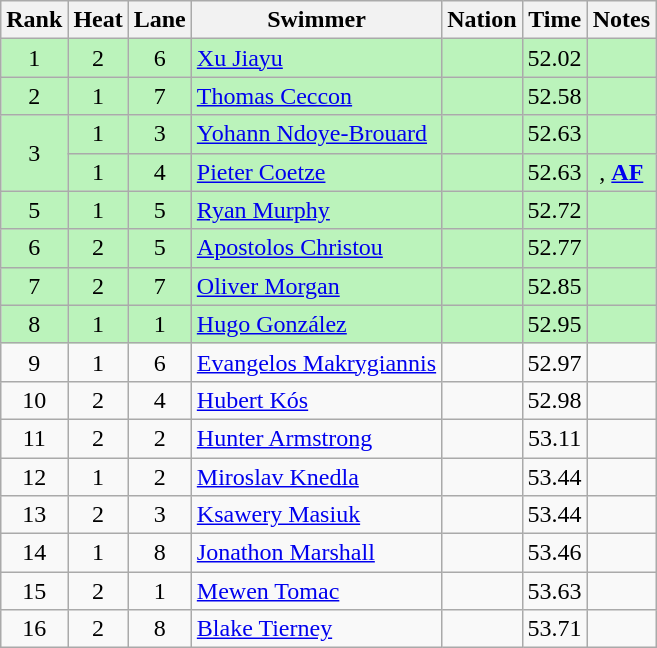<table class="wikitable sortable mw-collapsible" style="text-align:center">
<tr>
<th scope="col">Rank</th>
<th scope="col">Heat</th>
<th scope="col">Lane</th>
<th scope="col">Swimmer</th>
<th scope="col">Nation</th>
<th scope="col">Time</th>
<th scope="col">Notes</th>
</tr>
<tr bgcolor=bbf3bb>
<td>1</td>
<td>2</td>
<td>6</td>
<td align="left"><a href='#'>Xu Jiayu</a></td>
<td align="left"></td>
<td>52.02</td>
<td></td>
</tr>
<tr bgcolor=bbf3bb>
<td>2</td>
<td>1</td>
<td>7</td>
<td align="left"><a href='#'>Thomas Ceccon</a></td>
<td align="left"></td>
<td>52.58</td>
<td></td>
</tr>
<tr bgcolor=bbf3bb>
<td rowspan=2>3</td>
<td>1</td>
<td>3</td>
<td align="left"><a href='#'>Yohann Ndoye-Brouard</a></td>
<td align="left"></td>
<td>52.63</td>
<td></td>
</tr>
<tr bgcolor=bbf3bb>
<td>1</td>
<td>4</td>
<td align="left"><a href='#'>Pieter Coetze</a></td>
<td align="left"></td>
<td>52.63</td>
<td>, <strong><a href='#'>AF</a></strong></td>
</tr>
<tr bgcolor=bbf3bb>
<td>5</td>
<td>1</td>
<td>5</td>
<td align="left"><a href='#'>Ryan Murphy</a></td>
<td align="left"></td>
<td>52.72</td>
<td></td>
</tr>
<tr bgcolor=bbf3bb>
<td>6</td>
<td>2</td>
<td>5</td>
<td align="left"><a href='#'>Apostolos Christou</a></td>
<td align="left"></td>
<td>52.77</td>
<td></td>
</tr>
<tr bgcolor=bbf3bb>
<td>7</td>
<td>2</td>
<td>7</td>
<td align="left"><a href='#'>Oliver Morgan</a></td>
<td align="left"></td>
<td>52.85</td>
<td></td>
</tr>
<tr bgcolor=bbf3bb>
<td>8</td>
<td>1</td>
<td>1</td>
<td align="left"><a href='#'>Hugo González</a></td>
<td align="left"></td>
<td>52.95</td>
<td></td>
</tr>
<tr>
<td>9</td>
<td>1</td>
<td>6</td>
<td align="left"><a href='#'>Evangelos Makrygiannis</a></td>
<td align="left"></td>
<td>52.97</td>
<td></td>
</tr>
<tr>
<td>10</td>
<td>2</td>
<td>4</td>
<td align="left"><a href='#'>Hubert Kós</a></td>
<td align="left"></td>
<td>52.98</td>
<td></td>
</tr>
<tr>
<td>11</td>
<td>2</td>
<td>2</td>
<td align="left"><a href='#'>Hunter Armstrong</a></td>
<td align="left"></td>
<td>53.11</td>
<td></td>
</tr>
<tr>
<td>12</td>
<td>1</td>
<td>2</td>
<td align="left"><a href='#'>Miroslav Knedla</a></td>
<td align="left"></td>
<td>53.44</td>
<td></td>
</tr>
<tr>
<td>13</td>
<td>2</td>
<td>3</td>
<td align="left"><a href='#'>Ksawery Masiuk</a></td>
<td align="left"></td>
<td>53.44</td>
<td></td>
</tr>
<tr>
<td>14</td>
<td>1</td>
<td>8</td>
<td align="left"><a href='#'>Jonathon Marshall</a></td>
<td align="left"></td>
<td>53.46</td>
<td></td>
</tr>
<tr>
<td>15</td>
<td>2</td>
<td>1</td>
<td align="left"><a href='#'>Mewen Tomac</a></td>
<td align="left"></td>
<td>53.63</td>
<td></td>
</tr>
<tr>
<td>16</td>
<td>2</td>
<td>8</td>
<td align="left"><a href='#'>Blake Tierney</a></td>
<td align="left"></td>
<td>53.71</td>
<td></td>
</tr>
</table>
